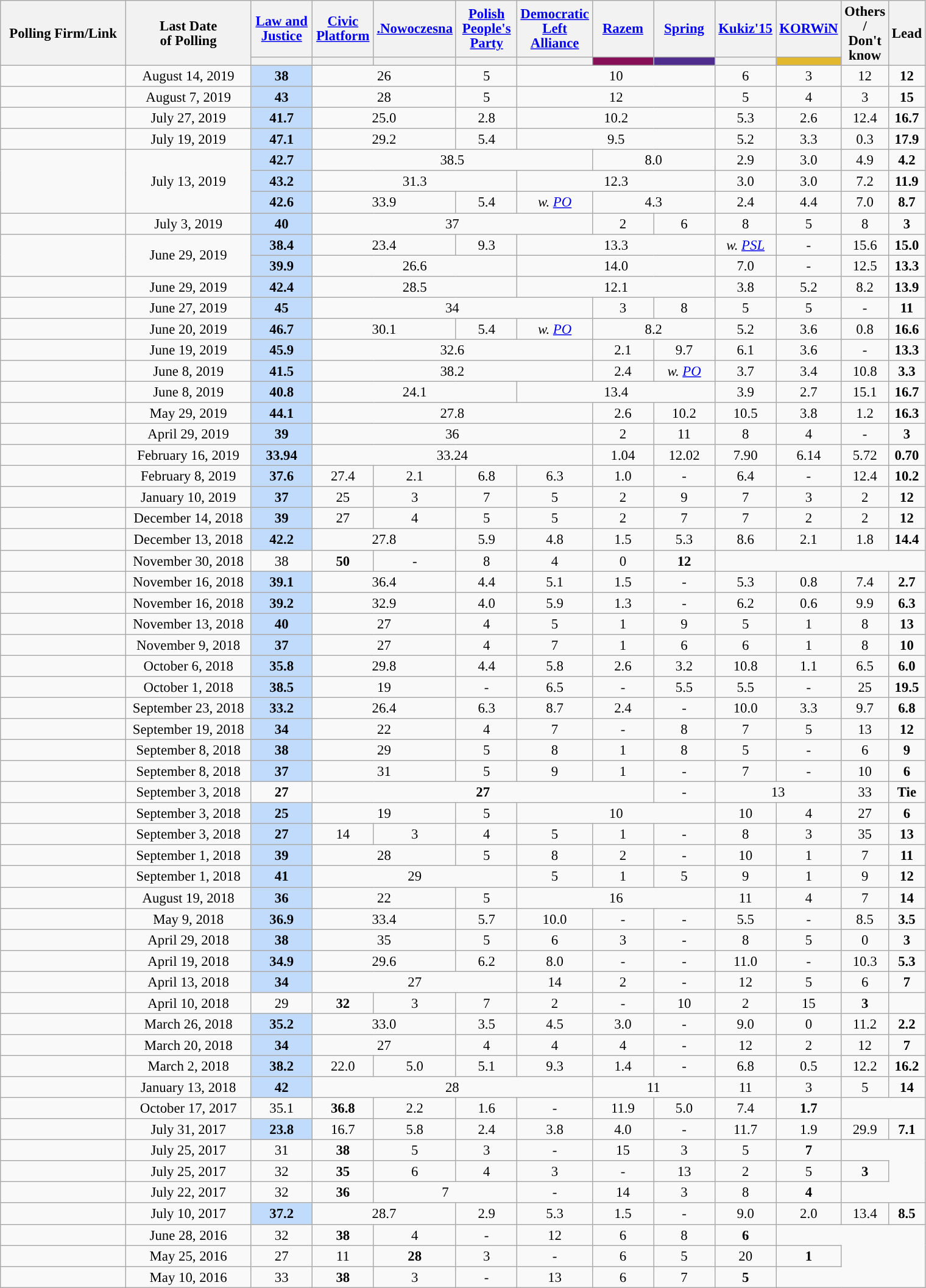<table class="wikitable sortable collapsible" style="text-align:center; font-size:95%; line-height:16px">
<tr style="height:42px;">
<th rowspan="2" style="width:130px;">Polling Firm/Link</th>
<th rowspan="2" data-sort-type="date" style="width:130px;">Last Date<br>of Polling</th>
<th style="width:60px;" class="unsortable"><a href='#'>Law and Justice</a></th>
<th style="width:60px;" class="unsortable"><a href='#'>Civic Platform</a></th>
<th style="width:60px;" class="unsortable"><a href='#'>.Nowoczesna</a></th>
<th style="width:60px;" class="unsortable"><a href='#'>Polish People's Party</a></th>
<th style="width:60px;" class="unsortable"><a href='#'>Democratic Left Alliance</a></th>
<th style="width:60px;" class="unsortable"><a href='#'>Razem</a></th>
<th style="width:60px;" class="unsortable"><a href='#'>Spring</a></th>
<th style="width:60px;" class="unsortable"><a href='#'>Kukiz'15</a></th>
<th style="width:60px;" class="unsortable"><a href='#'>KORWiN</a></th>
<th rowspan="2" data-sort-type="number" style="width:40px;">Others /<br>Don't know</th>
<th rowspan="2" data-sort-type="number" style="width:30px;">Lead</th>
</tr>
<tr>
<th data-sort-type="number" style="height:1px; background:"></th>
<th data-sort-type="number" style="height:1px; background:"></th>
<th data-sort-type="number" style="height:1px; background:"></th>
<th data-sort-type="number" style="height:1px; background:"></th>
<th data-sort-type="number" style="height:1px; background:"></th>
<th data-sort-type="number" style="height:1px; background:#870f57;"></th>
<th data-sort-type="number" style="height:1px; background:#4f2d8f;"></th>
<th data-sort-type="number" style="height:1px; background:"></th>
<th data-sort-type="number" style="height:1px; background:#e2b92e;"></th>
</tr>
<tr>
<td></td>
<td>August 14, 2019</td>
<td style="background:#C0DBFC"><strong>38</strong></td>
<td colspan="2">26</td>
<td>5</td>
<td colspan="3">10</td>
<td>6</td>
<td>3</td>
<td>12</td>
<td style="background:"><strong>12</strong></td>
</tr>
<tr>
<td></td>
<td>August 7, 2019</td>
<td style="background:#C0DBFC"><strong>43</strong></td>
<td colspan="2">28</td>
<td>5</td>
<td colspan="3">12</td>
<td>5</td>
<td>4</td>
<td>3</td>
<td style="background:"><strong>15</strong></td>
</tr>
<tr>
<td></td>
<td>July 27, 2019</td>
<td style="background:#C0DBFC"><strong>41.7</strong></td>
<td colspan="2">25.0</td>
<td>2.8</td>
<td colspan="3">10.2</td>
<td>5.3</td>
<td>2.6</td>
<td>12.4</td>
<td style="background:"><strong>16.7</strong></td>
</tr>
<tr>
<td></td>
<td>July 19, 2019</td>
<td style="background:#C0DBFC"><strong>47.1</strong></td>
<td colspan="2">29.2</td>
<td>5.4</td>
<td colspan="3">9.5</td>
<td>5.2</td>
<td>3.3</td>
<td>0.3</td>
<td style="background:"><strong>17.9</strong></td>
</tr>
<tr>
<td rowspan="3"></td>
<td rowspan="3">July 13, 2019</td>
<td style="background:#C0DBFC"><strong>42.7</strong></td>
<td colspan="4">38.5</td>
<td colspan="2">8.0</td>
<td>2.9</td>
<td>3.0</td>
<td>4.9</td>
<td style="background:"><strong>4.2</strong></td>
</tr>
<tr>
<td style="background:#C0DBFC"><strong>43.2</strong></td>
<td colspan="3">31.3</td>
<td colspan="3">12.3</td>
<td>3.0</td>
<td>3.0</td>
<td>7.2</td>
<td style="background:"><strong>11.9</strong></td>
</tr>
<tr>
<td style="background:#C0DBFC"><strong>42.6</strong></td>
<td colspan="2">33.9</td>
<td>5.4</td>
<td><em>w. <a href='#'>PO</a></em></td>
<td colspan="2">4.3</td>
<td>2.4</td>
<td>4.4</td>
<td>7.0</td>
<td style="background:"><strong>8.7</strong></td>
</tr>
<tr>
<td></td>
<td>July 3, 2019</td>
<td style="background:#C0DBFC"><strong>40</strong></td>
<td colspan="4">37</td>
<td>2</td>
<td>6</td>
<td>8</td>
<td>5</td>
<td>8</td>
<td style="background:"><strong>3</strong></td>
</tr>
<tr>
<td rowspan="2"></td>
<td rowspan="2">June 29, 2019</td>
<td style="background:#C0DBFC"><strong>38.4</strong></td>
<td colspan="2">23.4</td>
<td>9.3</td>
<td colspan="3">13.3</td>
<td><em>w. <a href='#'>PSL</a></em></td>
<td>-</td>
<td>15.6</td>
<td style="background:"><strong>15.0</strong></td>
</tr>
<tr>
<td style="background:#C0DBFC"><strong>39.9</strong></td>
<td colspan="3">26.6</td>
<td colspan="3">14.0</td>
<td>7.0</td>
<td>-</td>
<td>12.5</td>
<td style="background:"><strong>13.3</strong></td>
</tr>
<tr>
<td></td>
<td>June 29, 2019</td>
<td style="background:#C0DBFC"><strong>42.4</strong></td>
<td colspan="3">28.5</td>
<td colspan="3">12.1</td>
<td>3.8</td>
<td>5.2</td>
<td>8.2</td>
<td style="background:"><strong>13.9</strong></td>
</tr>
<tr>
<td></td>
<td>June 27, 2019</td>
<td style="background:#C0DBFC"><strong>45</strong></td>
<td colspan="4">34</td>
<td>3</td>
<td>8</td>
<td>5</td>
<td>5</td>
<td>-</td>
<td style="background:"><strong>11</strong></td>
</tr>
<tr>
<td></td>
<td>June 20, 2019</td>
<td style="background:#C0DBFC"><strong>46.7</strong></td>
<td colspan="2">30.1</td>
<td>5.4</td>
<td><em>w. <a href='#'>PO</a></em></td>
<td colspan="2">8.2</td>
<td>5.2</td>
<td>3.6</td>
<td>0.8</td>
<td style="background:"><strong>16.6</strong></td>
</tr>
<tr>
<td></td>
<td>June 19, 2019</td>
<td style="background:#C0DBFC"><strong>45.9</strong></td>
<td colspan="4">32.6</td>
<td>2.1</td>
<td>9.7</td>
<td>6.1</td>
<td>3.6</td>
<td>-</td>
<td style="background:"><strong>13.3</strong></td>
</tr>
<tr>
<td></td>
<td>June 8, 2019</td>
<td style="background:#C0DBFC"><strong>41.5</strong></td>
<td colspan="4">38.2</td>
<td>2.4</td>
<td><em>w. <a href='#'>PO</a></em></td>
<td>3.7</td>
<td>3.4</td>
<td>10.8</td>
<td style="background:"><strong>3.3</strong></td>
</tr>
<tr>
<td></td>
<td>June 8, 2019</td>
<td style="background:#C0DBFC"><strong>40.8</strong></td>
<td colspan="3">24.1</td>
<td colspan="3">13.4</td>
<td>3.9</td>
<td>2.7</td>
<td>15.1</td>
<td style="background:"><strong>16.7</strong></td>
</tr>
<tr>
<td></td>
<td>May 29, 2019</td>
<td style="background:#C0DBFC"><strong>44.1</strong></td>
<td colspan="4">27.8</td>
<td>2.6</td>
<td>10.2</td>
<td>10.5</td>
<td>3.8</td>
<td>1.2</td>
<td style="background:"><strong>16.3</strong></td>
</tr>
<tr>
<td></td>
<td>April 29, 2019</td>
<td style="background:#C0DBFC"><strong>39</strong></td>
<td colspan="4">36</td>
<td>2</td>
<td>11</td>
<td>8</td>
<td>4</td>
<td>-</td>
<td style="background:"><strong>3</strong></td>
</tr>
<tr>
<td></td>
<td>February 16, 2019</td>
<td style="background:#C0DBFC"><strong>33.94</strong></td>
<td colspan="4">33.24</td>
<td>1.04</td>
<td>12.02</td>
<td>7.90</td>
<td>6.14</td>
<td>5.72</td>
<td style="background:"><strong>0.70</strong></td>
</tr>
<tr>
<td></td>
<td>February 8, 2019</td>
<td style="background:#C0DBFC"><strong>37.6</strong></td>
<td>27.4</td>
<td>2.1</td>
<td>6.8</td>
<td>6.3</td>
<td>1.0</td>
<td>-</td>
<td>6.4</td>
<td>-</td>
<td>12.4</td>
<td style="background:"><strong>10.2</strong></td>
</tr>
<tr>
<td></td>
<td>January 10, 2019</td>
<td style="background:#C0DBFC"><strong>37</strong></td>
<td>25</td>
<td>3</td>
<td>7</td>
<td>5</td>
<td>2</td>
<td>9</td>
<td>7</td>
<td>3</td>
<td>2</td>
<td style="background:"><strong>12</strong></td>
</tr>
<tr>
<td></td>
<td>December 14, 2018</td>
<td style="background:#C0DBFC"><strong>39</strong></td>
<td>27</td>
<td>4</td>
<td>5</td>
<td>5</td>
<td>2</td>
<td>7</td>
<td>7</td>
<td>2</td>
<td>2</td>
<td style="background:"><strong>12</strong></td>
</tr>
<tr>
<td></td>
<td>December 13, 2018</td>
<td style="background:#C0DBFC"><strong>42.2</strong></td>
<td colspan="2">27.8</td>
<td>5.9</td>
<td>4.8</td>
<td>1.5</td>
<td>5.3</td>
<td>8.6</td>
<td>2.1</td>
<td>1.8</td>
<td style="background:"><strong>14.4</strong></td>
</tr>
<tr>
<td></td>
<td>November 30, 2018</td>
<td>38</td>
<td style="background:"><strong>50</strong></td>
<td>-</td>
<td>8</td>
<td>4</td>
<td>0</td>
<td style="background:"><strong>12</strong></td>
</tr>
<tr>
<td></td>
<td>November 16, 2018</td>
<td style="background:#C0DBFC"><strong>39.1</strong></td>
<td colspan="2">36.4</td>
<td>4.4</td>
<td>5.1</td>
<td>1.5</td>
<td>-</td>
<td>5.3</td>
<td>0.8</td>
<td>7.4</td>
<td style="background:"><strong>2.7</strong></td>
</tr>
<tr>
<td></td>
<td>November 16, 2018</td>
<td style="background:#C0DBFC"><strong>39.2</strong></td>
<td colspan="2">32.9</td>
<td>4.0</td>
<td>5.9</td>
<td>1.3</td>
<td>-</td>
<td>6.2</td>
<td>0.6</td>
<td>9.9</td>
<td style="background:"><strong>6.3</strong></td>
</tr>
<tr>
<td></td>
<td>November 13, 2018</td>
<td style="background:#C0DBFC"><strong>40</strong></td>
<td colspan="2">27</td>
<td>4</td>
<td>5</td>
<td>1</td>
<td>9</td>
<td>5</td>
<td>1</td>
<td>8</td>
<td style="background:"><strong>13</strong></td>
</tr>
<tr>
<td></td>
<td>November 9, 2018</td>
<td style="background:#C0DBFC"><strong>37</strong></td>
<td colspan="2">27</td>
<td>4</td>
<td>7</td>
<td>1</td>
<td>6</td>
<td>6</td>
<td>1</td>
<td>8</td>
<td style="background:"><strong>10</strong></td>
</tr>
<tr>
<td></td>
<td>October 6, 2018</td>
<td style="background:#C0DBFC"><strong>35.8</strong></td>
<td colspan="2">29.8</td>
<td>4.4</td>
<td>5.8</td>
<td>2.6</td>
<td>3.2</td>
<td>10.8</td>
<td>1.1</td>
<td>6.5</td>
<td style="background:"><strong>6.0</strong></td>
</tr>
<tr>
<td></td>
<td>October 1, 2018</td>
<td style="background:#C0DBFC"><strong>38.5</strong></td>
<td colspan="2">19</td>
<td>-</td>
<td>6.5</td>
<td>-</td>
<td>5.5</td>
<td>5.5</td>
<td>-</td>
<td>25</td>
<td style="background:"><strong>19.5</strong></td>
</tr>
<tr>
<td></td>
<td>September 23, 2018</td>
<td style="background:#C0DBFC"><strong>33.2</strong></td>
<td colspan="2">26.4</td>
<td>6.3</td>
<td>8.7</td>
<td>2.4</td>
<td>-</td>
<td>10.0</td>
<td>3.3</td>
<td>9.7</td>
<td style="background:"><strong>6.8</strong></td>
</tr>
<tr>
<td></td>
<td>September 19, 2018</td>
<td style="background:#C0DBFC"><strong>34</strong></td>
<td colspan="2">22</td>
<td>4</td>
<td>7</td>
<td>-</td>
<td>8</td>
<td>7</td>
<td>5</td>
<td>13</td>
<td style="background:"><strong>12</strong></td>
</tr>
<tr>
<td></td>
<td>September 8, 2018</td>
<td style="background:#C0DBFC"><strong>38</strong></td>
<td colspan="2">29</td>
<td>5</td>
<td>8</td>
<td>1</td>
<td>8</td>
<td>5</td>
<td>-</td>
<td>6</td>
<td style="background:"><strong>9</strong></td>
</tr>
<tr>
<td></td>
<td>September 8, 2018</td>
<td style="background:#C0DBFC"><strong>37</strong></td>
<td colspan="2">31</td>
<td>5</td>
<td>9</td>
<td>1</td>
<td>-</td>
<td>7</td>
<td>-</td>
<td>10</td>
<td style="background:"><strong>6</strong></td>
</tr>
<tr>
<td></td>
<td>September 3, 2018</td>
<td><strong>27</strong></td>
<td colspan="5"><strong>27</strong></td>
<td>-</td>
<td colspan="2">13</td>
<td>33</td>
<td><strong>Tie</strong></td>
</tr>
<tr>
<td></td>
<td>September 3, 2018</td>
<td style="background:#C0DBFC"><strong>25</strong></td>
<td colspan="2">19</td>
<td>5</td>
<td colspan="3">10</td>
<td>10</td>
<td>4</td>
<td>27</td>
<td style="background:"><strong>6</strong></td>
</tr>
<tr>
<td></td>
<td>September 3, 2018</td>
<td style="background:#C0DBFC"><strong>27</strong></td>
<td>14</td>
<td>3</td>
<td>4</td>
<td>5</td>
<td>1</td>
<td>-</td>
<td>8</td>
<td>3</td>
<td>35</td>
<td style="background:"><strong>13</strong></td>
</tr>
<tr>
<td></td>
<td>September 1, 2018</td>
<td style="background:#C0DBFC"><strong>39</strong></td>
<td colspan="2">28</td>
<td>5</td>
<td>8</td>
<td>2</td>
<td>-</td>
<td>10</td>
<td>1</td>
<td>7</td>
<td style="background:"><strong>11</strong></td>
</tr>
<tr>
<td></td>
<td>September 1, 2018</td>
<td style="background:#C0DBFC"><strong>41</strong></td>
<td colspan="3">29</td>
<td>5</td>
<td>1</td>
<td>5</td>
<td>9</td>
<td>1</td>
<td>9</td>
<td style="background:"><strong>12</strong></td>
</tr>
<tr>
<td></td>
<td>August 19, 2018</td>
<td style="background:#C0DBFC"><strong>36</strong></td>
<td colspan="2">22</td>
<td>5</td>
<td colspan="3">16</td>
<td>11</td>
<td>4</td>
<td>7</td>
<td style="background:"><strong>14</strong></td>
</tr>
<tr>
<td></td>
<td>May 9, 2018</td>
<td style="background:#C0DBFC"><strong>36.9</strong></td>
<td colspan="2">33.4</td>
<td>5.7</td>
<td>10.0</td>
<td>-</td>
<td>-</td>
<td>5.5</td>
<td>-</td>
<td>8.5</td>
<td style="background:"><strong>3.5</strong></td>
</tr>
<tr>
<td></td>
<td>April 29, 2018</td>
<td style="background:#C0DBFC"><strong>38</strong></td>
<td colspan="2">35</td>
<td>5</td>
<td>6</td>
<td>3</td>
<td>-</td>
<td>8</td>
<td>5</td>
<td>0</td>
<td style="background:"><strong>3</strong></td>
</tr>
<tr>
<td></td>
<td>April 19, 2018</td>
<td style="background:#C0DBFC"><strong>34.9</strong></td>
<td colspan="2">29.6</td>
<td>6.2</td>
<td>8.0</td>
<td>-</td>
<td>-</td>
<td>11.0</td>
<td>-</td>
<td>10.3</td>
<td style="background:"><strong>5.3</strong></td>
</tr>
<tr>
<td></td>
<td>April 13, 2018</td>
<td style="background:#C0DBFC"><strong>34</strong></td>
<td colspan="3">27</td>
<td>14</td>
<td>2</td>
<td>-</td>
<td>12</td>
<td>5</td>
<td>6</td>
<td style="background:"><strong>7</strong></td>
</tr>
<tr>
<td></td>
<td>April 10, 2018</td>
<td>29</td>
<td style="background:"><strong>32</strong></td>
<td>3</td>
<td>7</td>
<td>2</td>
<td>-</td>
<td>10</td>
<td>2</td>
<td>15</td>
<td style="background:"><strong>3</strong></td>
</tr>
<tr>
<td></td>
<td>March 26, 2018</td>
<td style="background:#C0DBFC"><strong>35.2</strong></td>
<td colspan="2">33.0</td>
<td>3.5</td>
<td>4.5</td>
<td>3.0</td>
<td>-</td>
<td>9.0</td>
<td>0</td>
<td>11.2</td>
<td style="background:"><strong>2.2</strong></td>
</tr>
<tr>
<td></td>
<td>March 20, 2018</td>
<td style="background:#C0DBFC"><strong>34</strong></td>
<td colspan="2">27</td>
<td>4</td>
<td>4</td>
<td>4</td>
<td>-</td>
<td>12</td>
<td>2</td>
<td>12</td>
<td style="background:"><strong>7</strong></td>
</tr>
<tr>
<td></td>
<td>March 2, 2018</td>
<td style="background:#C0DBFC"><strong>38.2</strong></td>
<td>22.0</td>
<td>5.0</td>
<td>5.1</td>
<td>9.3</td>
<td>1.4</td>
<td>-</td>
<td>6.8</td>
<td>0.5</td>
<td>12.2</td>
<td style="background:"><strong>16.2</strong></td>
</tr>
<tr>
<td></td>
<td>January 13, 2018</td>
<td style="background:#C0DBFC"><strong>42</strong></td>
<td colspan="4">28</td>
<td colspan="2">11</td>
<td>11</td>
<td>3</td>
<td>5</td>
<td style="background:"><strong>14</strong></td>
</tr>
<tr>
<td></td>
<td>October 17, 2017</td>
<td>35.1</td>
<td style="background:"><strong>36.8</strong></td>
<td>2.2</td>
<td>1.6</td>
<td>-</td>
<td>11.9</td>
<td>5.0</td>
<td>7.4</td>
<td style="background:"><strong>1.7</strong></td>
</tr>
<tr>
<td></td>
<td>July 31, 2017</td>
<td style="background:#C0DBFC"><strong>23.8</strong></td>
<td>16.7</td>
<td>5.8</td>
<td>2.4</td>
<td>3.8</td>
<td>4.0</td>
<td>-</td>
<td>11.7</td>
<td>1.9</td>
<td>29.9</td>
<td style="background:"><strong>7.1</strong></td>
</tr>
<tr>
<td></td>
<td>July 25, 2017</td>
<td>31</td>
<td style="background:"><strong>38</strong></td>
<td>5</td>
<td>3</td>
<td>-</td>
<td>15</td>
<td>3</td>
<td>5</td>
<td style="background:"><strong>7</strong></td>
</tr>
<tr>
<td></td>
<td>July 25, 2017</td>
<td>32</td>
<td style="background:"><strong>35</strong></td>
<td>6</td>
<td>4</td>
<td>3</td>
<td>-</td>
<td>13</td>
<td>2</td>
<td>5</td>
<td style="background:"><strong>3</strong></td>
</tr>
<tr>
<td></td>
<td>July 22, 2017</td>
<td>32</td>
<td style="background:"><strong>36</strong></td>
<td colspan="2">7</td>
<td>-</td>
<td>14</td>
<td>3</td>
<td>8</td>
<td style="background:"><strong>4</strong></td>
</tr>
<tr>
<td></td>
<td>July 10, 2017</td>
<td style="background:#C0DBFC"><strong>37.2</strong></td>
<td colspan="2">28.7</td>
<td>2.9</td>
<td>5.3</td>
<td>1.5</td>
<td>-</td>
<td>9.0</td>
<td>2.0</td>
<td>13.4</td>
<td style="background:"><strong>8.5</strong></td>
</tr>
<tr>
<td></td>
<td>June 28, 2016</td>
<td>32</td>
<td style="background:"><strong>38</strong></td>
<td>4</td>
<td>-</td>
<td>12</td>
<td>6</td>
<td>8</td>
<td style="background:"><strong>6</strong></td>
</tr>
<tr>
<td></td>
<td>May 25, 2016</td>
<td>27</td>
<td>11</td>
<td style="background:"><strong>28</strong></td>
<td>3</td>
<td>-</td>
<td>6</td>
<td>5</td>
<td>20</td>
<td style="background:"><strong>1</strong></td>
</tr>
<tr>
<td></td>
<td>May 10, 2016</td>
<td>33</td>
<td style="background:"><strong>38</strong></td>
<td>3</td>
<td>-</td>
<td>13</td>
<td>6</td>
<td>7</td>
<td style="background:"><strong>5</strong></td>
</tr>
</table>
